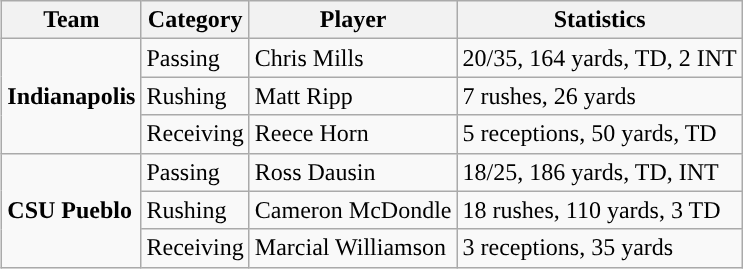<table class="wikitable" style="float: right;">
<tr>
<th>Team</th>
<th>Category</th>
<th>Player</th>
<th>Statistics</th>
</tr>
<tr>
<td rowspan=3><strong>Indianapolis</strong></td>
<td>Passing</td>
<td>Chris Mills</td>
<td>20/35, 164 yards, TD, 2 INT</td>
</tr>
<tr>
<td>Rushing</td>
<td>Matt Ripp</td>
<td>7 rushes, 26 yards</td>
</tr>
<tr>
<td>Receiving</td>
<td>Reece Horn</td>
<td>5 receptions, 50 yards, TD</td>
</tr>
<tr>
<td rowspan=3><strong>CSU Pueblo</strong></td>
<td>Passing</td>
<td>Ross Dausin</td>
<td>18/25, 186 yards, TD, INT</td>
</tr>
<tr>
<td>Rushing</td>
<td>Cameron McDondle</td>
<td>18 rushes, 110 yards, 3 TD</td>
</tr>
<tr>
<td>Receiving</td>
<td>Marcial Williamson</td>
<td>3 receptions, 35 yards</td>
</tr>
</table>
